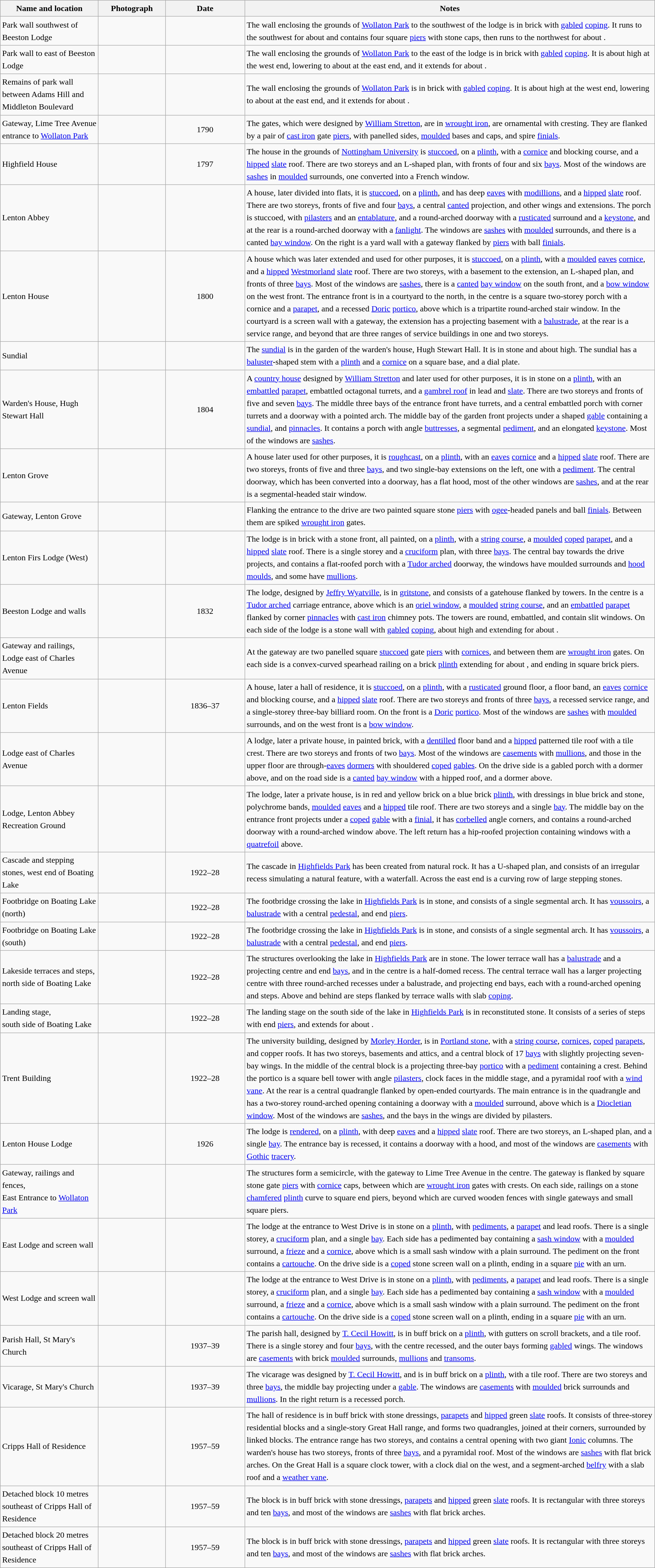<table class="wikitable sortable plainrowheaders" style="width:100%; border:0px; text-align:left; line-height:150%">
<tr>
<th scope="col"  style="width:150px">Name and location</th>
<th scope="col"  style="width:100px" class="unsortable">Photograph</th>
<th scope="col"  style="width:120px">Date</th>
<th scope="col"  style="width:650px" class="unsortable">Notes</th>
</tr>
<tr>
<td>Park wall southwest of Beeston Lodge<br><small></small></td>
<td></td>
<td align="center"></td>
<td>The wall enclosing the grounds of <a href='#'>Wollaton Park</a> to the southwest of the lodge is in brick with <a href='#'>gabled</a> <a href='#'>coping</a>.  It runs to the southwest for about  and contains four square <a href='#'>piers</a> with stone caps, then runs to the northwest for about .</td>
</tr>
<tr>
<td>Park wall to east of Beeston Lodge<br><small></small></td>
<td></td>
<td align="center"></td>
<td>The wall enclosing the grounds of <a href='#'>Wollaton Park</a> to the east of the lodge is in brick with <a href='#'>gabled</a> <a href='#'>coping</a>.  It is about  high at the west end, lowering to about  at the east end, and it extends for about .</td>
</tr>
<tr>
<td>Remains of park wall between Adams Hill and Middleton Boulevard<br><small></small></td>
<td></td>
<td align="center"></td>
<td>The wall enclosing the grounds of <a href='#'>Wollaton Park</a> is in brick with <a href='#'>gabled</a> <a href='#'>coping</a>.  It is about  high at the west end, lowering to about  at the east end, and it extends for about .</td>
</tr>
<tr>
<td>Gateway, Lime Tree Avenue entrance to <a href='#'>Wollaton Park</a><br><small></small></td>
<td></td>
<td align="center">1790</td>
<td>The gates, which were designed by <a href='#'>William Stretton</a>, are in <a href='#'>wrought iron</a>, are ornamental with cresting.  They are flanked by a pair of <a href='#'>cast iron</a> gate <a href='#'>piers</a>, with panelled sides, <a href='#'>moulded</a> bases and caps, and spire <a href='#'>finials</a>.</td>
</tr>
<tr>
<td>Highfield House<br><small></small></td>
<td></td>
<td align="center">1797</td>
<td>The house in the grounds of <a href='#'>Nottingham University</a> is <a href='#'>stuccoed</a>, on a <a href='#'>plinth</a>, with a <a href='#'>cornice</a> and blocking course, and a <a href='#'>hipped</a> <a href='#'>slate</a> roof.  There are two storeys and an L-shaped plan, with fronts of four and six <a href='#'>bays</a>.  Most of the windows are <a href='#'>sashes</a> in <a href='#'>moulded</a> surrounds, one converted into a French window.</td>
</tr>
<tr>
<td>Lenton Abbey<br><small></small></td>
<td></td>
<td align="center"></td>
<td>A house, later divided into flats, it is <a href='#'>stuccoed</a>, on a <a href='#'>plinth</a>, and has deep <a href='#'>eaves</a> with <a href='#'>modillions</a>, and a <a href='#'>hipped</a> <a href='#'>slate</a> roof.  There are two storeys, fronts of five and four <a href='#'>bays</a>, a central <a href='#'>canted</a> projection, and other wings and extensions.  The porch is stuccoed, with <a href='#'>pilasters</a> and an <a href='#'>entablature</a>, and a round-arched doorway with a <a href='#'>rusticated</a> surround and a <a href='#'>keystone</a>, and at the rear is a round-arched doorway with a <a href='#'>fanlight</a>.  The windows are <a href='#'>sashes</a> with <a href='#'>moulded</a> surrounds, and there is a canted <a href='#'>bay window</a>.  On the right is a yard wall with a gateway flanked by <a href='#'>piers</a> with ball <a href='#'>finials</a>.</td>
</tr>
<tr>
<td>Lenton House<br><small></small></td>
<td></td>
<td align="center">1800</td>
<td>A house which was later extended and used for other purposes, it is <a href='#'>stuccoed</a>, on a <a href='#'>plinth</a>, with a <a href='#'>moulded</a> <a href='#'>eaves</a> <a href='#'>cornice</a>, and a <a href='#'>hipped</a> <a href='#'>Westmorland</a> <a href='#'>slate</a> roof.  There are two storeys, with a basement to the extension, an L-shaped plan, and fronts of three <a href='#'>bays</a>.  Most of the windows are <a href='#'>sashes</a>, there is a <a href='#'>canted</a> <a href='#'>bay window</a> on the south front, and a <a href='#'>bow window</a> on the west front.  The entrance front is in a courtyard to the north, in the centre is a square two-storey porch with a cornice and a <a href='#'>parapet</a>, and a recessed <a href='#'>Doric</a> <a href='#'>portico</a>, above which is a tripartite round-arched stair window.  In the courtyard is a screen wall with a gateway, the extension has a projecting basement with a <a href='#'>balustrade</a>, at the rear is a service range, and beyond that are three ranges of service buildings in one and two storeys.</td>
</tr>
<tr>
<td>Sundial<br><small></small></td>
<td></td>
<td align="center"></td>
<td>The <a href='#'>sundial</a> is in the garden of the warden's house, Hugh Stewart Hall.  It is in stone and about  high.  The sundial has a <a href='#'>baluster</a>-shaped stem with a <a href='#'>plinth</a> and a <a href='#'>cornice</a> on a square base, and a dial plate.</td>
</tr>
<tr>
<td>Warden's House, Hugh Stewart Hall<br><small></small></td>
<td></td>
<td align="center">1804</td>
<td>A <a href='#'>country house</a> designed by <a href='#'>William Stretton</a> and later used for other purposes, it is in stone on a <a href='#'>plinth</a>, with an <a href='#'>embattled</a> <a href='#'>parapet</a>, embattled octagonal turrets, and a <a href='#'>gambrel roof</a> in lead and <a href='#'>slate</a>.  There are two storeys and fronts of five and seven <a href='#'>bays</a>.  The middle three bays of the entrance front have turrets, and a central embattled porch with corner turrets and a doorway with a pointed arch.  The middle bay of the garden front projects under a shaped <a href='#'>gable</a> containing a <a href='#'>sundial</a>, and <a href='#'>pinnacles</a>.  It contains a porch with angle <a href='#'>buttresses</a>, a segmental <a href='#'>pediment</a>, and an elongated <a href='#'>keystone</a>.  Most of the windows are <a href='#'>sashes</a>.</td>
</tr>
<tr>
<td>Lenton Grove<br><small></small></td>
<td></td>
<td align="center"></td>
<td>A house later used for other purposes, it is <a href='#'>roughcast</a>, on a <a href='#'>plinth</a>, with an <a href='#'>eaves</a> <a href='#'>cornice</a> and a <a href='#'>hipped</a> <a href='#'>slate</a> roof.  There are two storeys, fronts of five and three <a href='#'>bays</a>, and two single-bay extensions on the left, one with a <a href='#'>pediment</a>.  The central doorway, which has been converted into a doorway, has a flat hood, most of the other windows are <a href='#'>sashes</a>, and at the rear is a segmental-headed stair window.</td>
</tr>
<tr>
<td>Gateway, Lenton Grove<br><small></small></td>
<td></td>
<td align="center"></td>
<td>Flanking the entrance to the drive are two painted square stone <a href='#'>piers</a> with <a href='#'>ogee</a>-headed panels and ball <a href='#'>finials</a>.  Between them are spiked <a href='#'>wrought iron</a> gates.</td>
</tr>
<tr>
<td>Lenton Firs Lodge (West)<br><small></small></td>
<td></td>
<td align="center"></td>
<td>The lodge is in brick with a stone front, all painted, on a <a href='#'>plinth</a>, with a <a href='#'>string course</a>, a <a href='#'>moulded</a> <a href='#'>coped</a> <a href='#'>parapet</a>, and a <a href='#'>hipped</a> <a href='#'>slate</a> roof.  There is a single storey and a <a href='#'>cruciform</a> plan, with three <a href='#'>bays</a>.  The central bay towards the drive projects, and contains a flat-roofed porch with a <a href='#'>Tudor arched</a> doorway, the windows have moulded surrounds and <a href='#'>hood moulds</a>, and some have <a href='#'>mullions</a>.</td>
</tr>
<tr>
<td>Beeston Lodge and walls<br><small></small></td>
<td></td>
<td align="center">1832</td>
<td>The lodge, designed by <a href='#'>Jeffry Wyatville</a>, is in <a href='#'>gritstone</a>, and consists of a gatehouse flanked by towers.  In the centre is a <a href='#'>Tudor arched</a> carriage entrance, above which is an <a href='#'>oriel window</a>, a <a href='#'>moulded</a> <a href='#'>string course</a>, and an <a href='#'>embattled</a> <a href='#'>parapet</a> flanked by corner <a href='#'>pinnacles</a> with <a href='#'>cast iron</a> chimney pots.  The towers are round, embattled, and contain slit windows.  On each side of the lodge is a stone wall with <a href='#'>gabled</a> <a href='#'>coping</a>, about  high and extending for about .</td>
</tr>
<tr>
<td>Gateway and railings,<br>Lodge east of Charles Avenue<br><small></small></td>
<td></td>
<td align="center"></td>
<td>At the gateway are two panelled square <a href='#'>stuccoed</a> gate <a href='#'>piers</a> with <a href='#'>cornices</a>, and between them are <a href='#'>wrought iron</a> gates.  On each side is a convex-curved spearhead railing on a brick <a href='#'>plinth</a> extending for about , and ending in square brick piers.</td>
</tr>
<tr>
<td>Lenton Fields<br><small></small></td>
<td></td>
<td align="center">1836–37</td>
<td>A house, later a hall of residence, it is <a href='#'>stuccoed</a>, on a <a href='#'>plinth</a>, with a <a href='#'>rusticated</a> ground floor, a floor band, an <a href='#'>eaves</a> <a href='#'>cornice</a> and blocking course, and a <a href='#'>hipped</a> <a href='#'>slate</a> roof.  There are two storeys and fronts of three <a href='#'>bays</a>, a recessed service range, and a single-storey three-bay billiard room.  On the front is a <a href='#'>Doric</a> <a href='#'>portico</a>.  Most of the windows are <a href='#'>sashes</a> with <a href='#'>moulded</a> surrounds, and on the west front is a <a href='#'>bow window</a>.</td>
</tr>
<tr>
<td>Lodge east of Charles Avenue<br><small></small></td>
<td></td>
<td align="center"></td>
<td>A lodge, later a private house, in painted brick, with  a <a href='#'>dentilled</a> floor band and a <a href='#'>hipped</a> patterned tile roof with a tile crest.  There are two storeys and fronts of two <a href='#'>bays</a>.  Most of the windows are <a href='#'>casements</a> with <a href='#'>mullions</a>, and those in the upper floor are through-<a href='#'>eaves</a> <a href='#'>dormers</a> with shouldered <a href='#'>coped</a> <a href='#'>gables</a>.  On the drive side is a gabled porch with a dormer above, and on the road side is a <a href='#'>canted</a> <a href='#'>bay window</a> with a hipped roof, and a dormer above.</td>
</tr>
<tr>
<td>Lodge, Lenton Abbey Recreation Ground<br><small></small></td>
<td></td>
<td align="center"></td>
<td>The lodge, later a private house, is in red and yellow brick on a blue brick <a href='#'>plinth</a>, with dressings in blue brick and stone, polychrome bands, <a href='#'>moulded</a> <a href='#'>eaves</a> and a <a href='#'>hipped</a> tile roof.  There are two storeys and a single <a href='#'>bay</a>.  The middle bay on the entrance front projects under a <a href='#'>coped</a> <a href='#'>gable</a> with a <a href='#'>finial</a>, it has <a href='#'>corbelled</a> angle corners, and contains a round-arched doorway with a round-arched window above.  The left return has a hip-roofed projection containing windows with a <a href='#'>quatrefoil</a> above.</td>
</tr>
<tr>
<td>Cascade and stepping stones, west end of Boating Lake<br><small></small></td>
<td></td>
<td align="center">1922–28</td>
<td>The cascade in <a href='#'>Highfields Park</a> has been created from natural rock.  It has a U-shaped plan, and consists of an irregular recess simulating a natural feature, with a waterfall.  Across the east end is a curving row of large stepping stones.</td>
</tr>
<tr>
<td>Footbridge on Boating Lake (north)<br><small></small></td>
<td></td>
<td align="center">1922–28</td>
<td>The footbridge crossing the lake in <a href='#'>Highfields Park</a> is in stone, and consists of a single segmental arch.  It has <a href='#'>voussoirs</a>, a <a href='#'>balustrade</a> with a central <a href='#'>pedestal</a>, and end <a href='#'>piers</a>.</td>
</tr>
<tr>
<td>Footbridge on Boating Lake (south)<br><small></small></td>
<td></td>
<td align="center">1922–28</td>
<td>The footbridge crossing the lake in <a href='#'>Highfields Park</a> is in stone, and consists of a single segmental arch.  It has <a href='#'>voussoirs</a>, a <a href='#'>balustrade</a> with a central <a href='#'>pedestal</a>, and end <a href='#'>piers</a>.</td>
</tr>
<tr>
<td>Lakeside terraces and steps,<br>north side of Boating Lake<br><small></small></td>
<td></td>
<td align="center">1922–28</td>
<td>The structures overlooking the lake in <a href='#'>Highfields Park</a> are in stone.  The lower terrace wall has a <a href='#'>balustrade</a> and a projecting centre and end <a href='#'>bays</a>, and in the centre is a half-domed recess.  The central terrace wall has a larger projecting centre with three round-arched recesses under a balustrade, and projecting end bays, each with a round-arched opening and steps.  Above and behind are steps flanked by terrace walls with slab <a href='#'>coping</a>.</td>
</tr>
<tr>
<td>Landing stage,<br>south side of Boating Lake<br><small></small></td>
<td></td>
<td align="center">1922–28</td>
<td>The landing stage on the south side of the lake in <a href='#'>Highfields Park</a> is in reconstituted stone.  It consists of a series of steps with end <a href='#'>piers</a>, and extends for about .</td>
</tr>
<tr>
<td>Trent Building<br><small></small></td>
<td></td>
<td align="center">1922–28</td>
<td>The university building, designed by <a href='#'>Morley Horder</a>, is in <a href='#'>Portland stone</a>, with a <a href='#'>string course</a>, <a href='#'>cornices</a>, <a href='#'>coped</a> <a href='#'>parapets</a>, and copper roofs.  It has two storeys, basements and attics, and a central block of 17 <a href='#'>bays</a> with slightly projecting seven-bay wings.  In the middle of the central block is a projecting three-bay <a href='#'>portico</a> with a <a href='#'>pediment</a> containing a crest.  Behind the portico is a square bell tower with angle <a href='#'>pilasters</a>, clock faces in the middle stage, and a pyramidal roof with a <a href='#'>wind vane</a>.   At the rear is a central quadrangle flanked by open-ended courtyards.  The main entrance is in the quadrangle and has a two-storey round-arched opening containing a doorway with a <a href='#'>moulded</a> surround, above which is a <a href='#'>Diocletian window</a>.  Most of the windows are <a href='#'>sashes</a>, and the bays in the wings are divided by pilasters.</td>
</tr>
<tr>
<td>Lenton House Lodge<br><small></small></td>
<td></td>
<td align="center">1926</td>
<td>The lodge is <a href='#'>rendered</a>, on a <a href='#'>plinth</a>, with deep <a href='#'>eaves</a> and a <a href='#'>hipped</a> <a href='#'>slate</a> roof.  There are two storeys, an L-shaped plan, and a single <a href='#'>bay</a>.  The entrance bay is recessed, it contains a doorway with a hood, and most of the windows are <a href='#'>casements</a> with <a href='#'>Gothic</a> <a href='#'>tracery</a>.</td>
</tr>
<tr>
<td>Gateway, railings and fences,<br>East Entrance to <a href='#'>Wollaton Park</a><br><small></small></td>
<td></td>
<td align="center"></td>
<td>The structures form a semicircle, with the gateway to Lime Tree Avenue in the centre.  The gateway is flanked by square stone gate <a href='#'>piers</a> with <a href='#'>cornice</a> caps, between which are <a href='#'>wrought iron</a> gates with crests.  On each side, railings on a stone <a href='#'>chamfered</a> <a href='#'>plinth</a> curve to square end piers, beyond which are curved wooden fences with single gateways and small square piers.</td>
</tr>
<tr>
<td>East Lodge and screen wall<br><small></small></td>
<td></td>
<td align="center"></td>
<td>The lodge at the entrance to West Drive is in stone on a <a href='#'>plinth</a>, with <a href='#'>pediments</a>, a <a href='#'>parapet</a> and lead roofs.  There is a single storey, a <a href='#'>cruciform</a> plan, and a single <a href='#'>bay</a>.  Each side has a pedimented bay containing a <a href='#'>sash window</a> with a <a href='#'>moulded</a> surround, a <a href='#'>frieze</a> and a <a href='#'>cornice</a>, above which is a small sash window with a plain surround.  The pediment on the front contains a <a href='#'>cartouche</a>.  On the drive side is a <a href='#'>coped</a> stone screen wall on a plinth, ending in a square <a href='#'>pie</a> with an urn.</td>
</tr>
<tr>
<td>West Lodge and screen wall<br><small></small></td>
<td></td>
<td align="center"></td>
<td>The lodge at the entrance to West Drive is in stone on a <a href='#'>plinth</a>, with <a href='#'>pediments</a>, a <a href='#'>parapet</a> and lead roofs.  There is a single storey, a <a href='#'>cruciform</a> plan, and a single <a href='#'>bay</a>.  Each side has a pedimented bay containing a <a href='#'>sash window</a> with a <a href='#'>moulded</a> surround, a <a href='#'>frieze</a> and a <a href='#'>cornice</a>, above which is a small sash window with a plain surround.  The pediment on the front contains a <a href='#'>cartouche</a>.  On the drive side is a <a href='#'>coped</a> stone screen wall on a plinth, ending in a square <a href='#'>pie</a> with an urn.</td>
</tr>
<tr>
<td>Parish Hall, St Mary's Church<br><small></small></td>
<td></td>
<td align="center">1937–39</td>
<td>The parish hall, designed by <a href='#'>T. Cecil Howitt</a>, is in buff brick on a <a href='#'>plinth</a>, with gutters on scroll brackets, and a tile roof.  There is a single storey and four <a href='#'>bays</a>, with the centre recessed, and the outer bays forming <a href='#'>gabled</a> wings.  The windows are <a href='#'>casements</a> with brick <a href='#'>moulded</a> surrounds, <a href='#'>mullions</a> and <a href='#'>transoms</a>.</td>
</tr>
<tr>
<td>Vicarage, St Mary's Church<br><small></small></td>
<td></td>
<td align="center">1937–39</td>
<td>The vicarage was designed by <a href='#'>T. Cecil Howitt</a>, and is in buff brick on a <a href='#'>plinth</a>, with a tile roof.  There are two storeys and three <a href='#'>bays</a>, the middle bay projecting under a <a href='#'>gable</a>. The windows are <a href='#'>casements</a> with <a href='#'>moulded</a> brick surrounds and <a href='#'>mullions</a>.  In the right return is a recessed porch.</td>
</tr>
<tr>
<td>Cripps Hall of Residence<br><small></small></td>
<td></td>
<td align="center">1957–59</td>
<td>The hall of residence is in buff brick with stone dressings, <a href='#'>parapets</a> and <a href='#'>hipped</a> green <a href='#'>slate</a> roofs.  It consists of three-storey residential blocks and a single-story Great Hall range, and forms two quadrangles, joined at their corners, surrounded by linked blocks.  The entrance range has two storeys, and contains a central opening with two giant <a href='#'>Ionic</a> columns.  The warden's house has two storeys, fronts of three <a href='#'>bays</a>, and a pyramidal roof.  Most of the windows are <a href='#'>sashes</a> with flat brick arches.  On the Great Hall is a square clock tower, with a clock dial on the west, and a segment-arched <a href='#'>belfry</a> with a slab roof and a <a href='#'>weather vane</a>.</td>
</tr>
<tr>
<td>Detached block 10 metres southeast of Cripps Hall of Residence<br><small></small></td>
<td></td>
<td align="center">1957–59</td>
<td>The block is in buff brick with stone dressings, <a href='#'>parapets</a> and <a href='#'>hipped</a> green <a href='#'>slate</a> roofs.  It is rectangular with three storeys and ten <a href='#'>bays</a>, and most of the windows are <a href='#'>sashes</a> with flat brick arches.</td>
</tr>
<tr>
<td>Detached block 20 metres southeast of Cripps Hall of Residence<br><small></small></td>
<td></td>
<td align="center">1957–59</td>
<td>The block is in buff brick with stone dressings, <a href='#'>parapets</a> and <a href='#'>hipped</a> green <a href='#'>slate</a> roofs.  It is rectangular with three storeys and ten <a href='#'>bays</a>, and most of the windows are <a href='#'>sashes</a> with flat brick arches.</td>
</tr>
<tr>
</tr>
</table>
